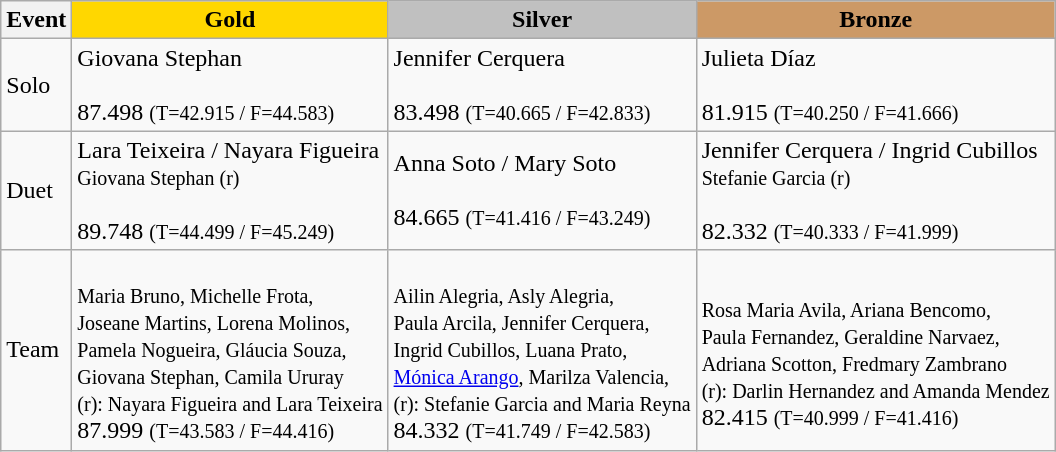<table class="wikitable">
<tr>
<th>Event</th>
<th style="background: gold">Gold</th>
<th style="background: silver">Silver</th>
<th style="background: #CC9966">Bronze</th>
</tr>
<tr>
<td>Solo</td>
<td>Giovana Stephan <br>   <br> 87.498  <small>(T=42.915 / F=44.583)</small></td>
<td>Jennifer Cerquera <br>  <br> 83.498  <small>(T=40.665 / F=42.833)</small></td>
<td>Julieta Díaz <br>  <br> 81.915  <small>(T=40.250 / F=41.666)</small></td>
</tr>
<tr>
<td>Duet</td>
<td>Lara Teixeira / Nayara Figueira <br> <small>Giovana Stephan (r)</small> <br>  <br> 89.748 <small>(T=44.499 / F=45.249)</small></td>
<td>Anna Soto / Mary Soto <br>  <br> 84.665 <small>(T=41.416 / F=43.249)</small></td>
<td>Jennifer Cerquera / Ingrid Cubillos <br> <small>Stefanie Garcia (r)</small> <br>  <br> 82.332 <small>(T=40.333 / F=41.999)</small></td>
</tr>
<tr>
<td>Team</td>
<td> <br> <small> Maria Bruno, Michelle Frota,<br> Joseane Martins, Lorena Molinos, <br> Pamela Nogueira, Gláucia Souza, <br> Giovana Stephan, Camila Ururay <br> (r): Nayara Figueira and Lara Teixeira</small> <br> 87.999 <small>(T=43.583 / F=44.416)</small></td>
<td> <br> <small> Ailin Alegria, Asly Alegria, <br> Paula Arcila, Jennifer Cerquera, <br> Ingrid Cubillos, Luana Prato, <br> <a href='#'>Mónica Arango</a>, Marilza Valencia, <br> (r): Stefanie Garcia and Maria Reyna</small> <br> 84.332 <small>(T=41.749 / F=42.583)</small></td>
<td> <br> <small> Rosa Maria Avila, Ariana Bencomo, <br> Paula Fernandez, Geraldine Narvaez, <br> Adriana Scotton, Fredmary Zambrano <br> (r): Darlin Hernandez and Amanda Mendez </small> <br> 82.415 <small>(T=40.999 / F=41.416)</small></td>
</tr>
</table>
